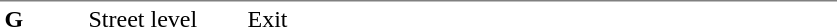<table table border=0 cellspacing=0 cellpadding=3>
<tr>
<td style="border-top:solid 1px gray;" width=50 valign=top><strong>G</strong></td>
<td style="border-top:solid 1px gray;" width=100 valign=top>Street level</td>
<td style="border-top:solid 1px gray;" width=390 valign=top>Exit</td>
</tr>
</table>
